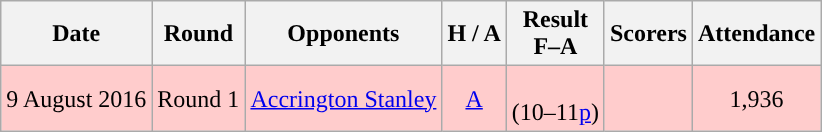<table class="wikitable" style="text-align:center">
<tr>
<th>Date</th>
<th>Round</th>
<th>Opponents</th>
<th>H / A</th>
<th>Result<br>F–A</th>
<th>Scorers</th>
<th>Attendance</th>
</tr>
<tr bgcolor="#FFCCCC">
<td>9 August 2016</td>
<td>Round 1</td>
<td><a href='#'>Accrington Stanley</a></td>
<td><a href='#'>A</a></td>
<td> <br>(10–11<a href='#'>p</a>)</td>
<td></td>
<td>1,936</td>
</tr>
</table>
